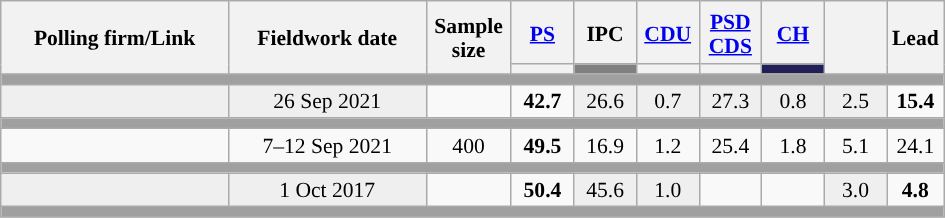<table class="wikitable sortable mw-datatable" style="text-align:center;font-size:90%;line-height:16px;">
<tr style="height:42px;">
<th style="width:145px;" rowspan="2">Polling firm/Link</th>
<th style="width:125px;" rowspan="2">Fieldwork date</th>
<th class="unsortable" style="width:50px;" rowspan="2">Sample size</th>
<th class="unsortable" style="width:35px;"><a href='#'>PS</a></th>
<th class="unsortable" style="width:35px;">IPC</th>
<th class="unsortable" style="width:35px;"><a href='#'>CDU</a></th>
<th class="unsortable" style="width:35px;"><a href='#'>PSD</a><br><a href='#'>CDS</a></th>
<th class="unsortable" style="width:35px;"><a href='#'>CH</a></th>
<th class="unsortable" style="width:35px;" rowspan="2"></th>
<th class="unsortable" style="width:30px;" rowspan="2">Lead</th>
</tr>
<tr>
<th class="unsortable" style="color:inherit;background:"></th>
<th class="unsortable" style="color:inherit;background:gray;"></th>
<th class="unsortable" style="color:inherit;background:"></th>
<th class="unsortable" style="color:inherit;background:"></th>
<th class="sortable" style="background:#202056;"></th>
</tr>
<tr>
<td colspan="13" style="background:#A0A0A0"></td>
</tr>
<tr>
<td style="background:#EFEFEF;"><strong></strong></td>
<td style="background:#EFEFEF;" data-sort-value="2019-10-06">26 Sep 2021</td>
<td></td>
<td><strong>42.7</strong><br></td>
<td style="background:#EFEFEF;">26.6<br></td>
<td style="background:#EFEFEF;">0.7<br></td>
<td style="background:#EFEFEF;">27.3<br></td>
<td style="background:#EFEFEF;">0.8<br></td>
<td style="background:#EFEFEF;">2.5</td>
<td style="background:"><strong>15.4</strong></td>
</tr>
<tr>
<td colspan="13" style="background:#A0A0A0"></td>
</tr>
<tr>
<td align="center"></td>
<td align="center">7–12 Sep 2021</td>
<td>400</td>
<td align="center" ><strong>49.5</strong></td>
<td align="center">16.9</td>
<td align="center">1.2</td>
<td align="center">25.4</td>
<td align="center">1.8</td>
<td align="center">5.1</td>
<td style="background:">24.1</td>
</tr>
<tr>
<td colspan="13" style="background:#A0A0A0"></td>
</tr>
<tr>
<td style="background:#EFEFEF;"><strong></strong></td>
<td style="background:#EFEFEF;" data-sort-value="2019-10-06">1 Oct 2017</td>
<td></td>
<td><strong>50.4</strong><br></td>
<td style="background:#EFEFEF;">45.6<br></td>
<td style="background:#EFEFEF;">1.0<br></td>
<td></td>
<td></td>
<td style="background:#EFEFEF;">3.0</td>
<td style="background:"><strong>4.8</strong></td>
</tr>
<tr>
<td colspan="13" style="background:#A0A0A0"></td>
</tr>
</table>
